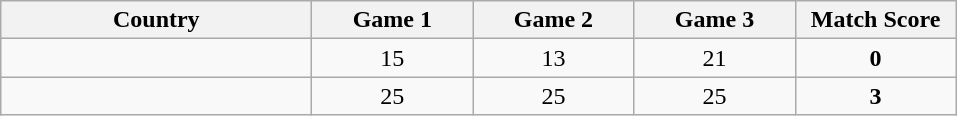<table class=wikitable style="text-align:center">
<tr>
<th>Country</th>
<th>Game 1</th>
<th>Game 2</th>
<th>Game 3</th>
<th>Match Score</th>
</tr>
<tr>
<td width=200></td>
<td width=100>15</td>
<td width=100>13</td>
<td width=100>21</td>
<td width=100><strong>0</strong></td>
</tr>
<tr>
<td></td>
<td>25</td>
<td>25</td>
<td>25</td>
<td><strong>3</strong></td>
</tr>
</table>
